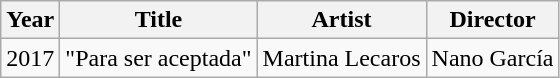<table class="wikitable">
<tr>
<th>Year</th>
<th>Title</th>
<th>Artist</th>
<th>Director</th>
</tr>
<tr>
<td>2017</td>
<td>"Para ser aceptada"</td>
<td>Martina Lecaros</td>
<td>Nano García</td>
</tr>
</table>
